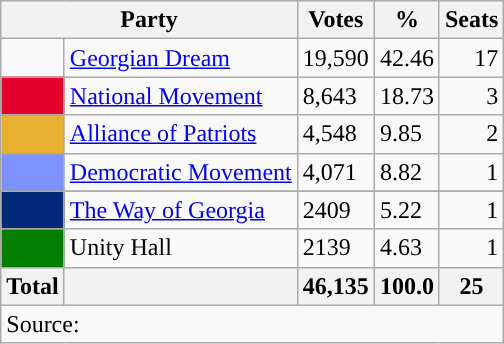<table class="wikitable">
<tr>
<th colspan="2">Party</th>
<th scope="col">Votes</th>
<th scope="col">%</th>
<th scope="col">Seats</th>
</tr>
<tr>
<td style="background:"></td>
<td align=left><a href='#'>Georgian Dream</a></td>
<td>19,590</td>
<td>42.46</td>
<td align=right>17</td>
</tr>
<tr>
<td style="background:#e4012e"></td>
<td align=left><a href='#'>National Movement</a></td>
<td>8,643</td>
<td>18.73</td>
<td align=right>3</td>
</tr>
<tr>
<td style="background:#E7B031"></td>
<td align=left><a href='#'>Alliance of Patriots</a></td>
<td>4,548</td>
<td>9.85</td>
<td align=right>2</td>
</tr>
<tr>
<td style="background:#7f91ff"></td>
<td align=left><a href='#'>Democratic Movement</a></td>
<td>4,071</td>
<td>8.82</td>
<td align=right>1</td>
</tr>
<tr>
</tr>
<tr>
<td bgcolor= #002978></td>
<td align=left><a href='#'>The Way of Georgia</a></td>
<td>2409</td>
<td>5.22</td>
<td align=right>1</td>
</tr>
<tr>
<td bgcolor= #0247FE"></td>
<td align=left>Unity Hall</td>
<td>2139</td>
<td>4.63</td>
<td align=right>1</td>
</tr>
<tr>
<th colspan=1>Total</th>
<th></th>
<th>46,135</th>
<th>100.0</th>
<th>25</th>
</tr>
<tr>
<td colspan=5>Source: </td>
</tr>
</table>
